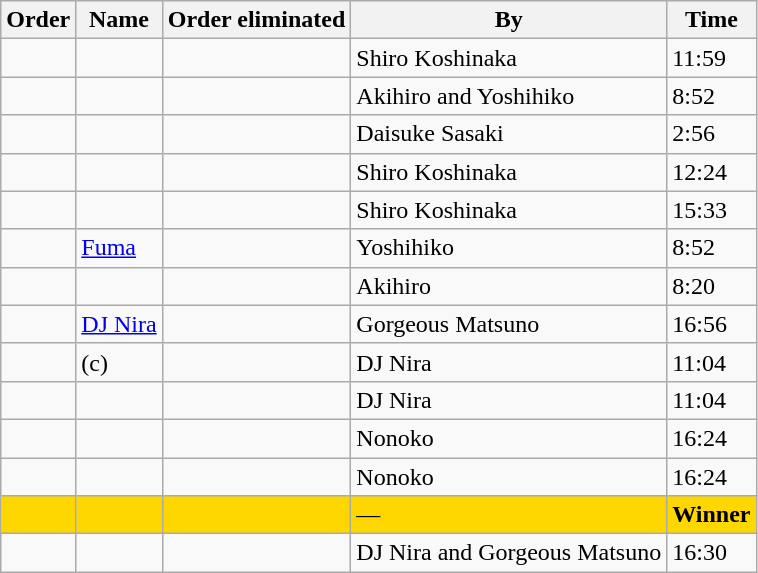<table class="wikitable sortable">
<tr>
<th>Order</th>
<th>Name</th>
<th>Order eliminated</th>
<th>By</th>
<th>Time</th>
</tr>
<tr>
<td></td>
<td></td>
<td></td>
<td>Shiro Koshinaka</td>
<td>11:59</td>
</tr>
<tr>
<td></td>
<td></td>
<td></td>
<td>Akihiro and Yoshihiko</td>
<td>8:52</td>
</tr>
<tr>
<td></td>
<td></td>
<td></td>
<td>Daisuke Sasaki</td>
<td>2:56</td>
</tr>
<tr>
<td></td>
<td></td>
<td></td>
<td>Shiro Koshinaka</td>
<td>12:24</td>
</tr>
<tr>
<td></td>
<td></td>
<td></td>
<td>Shiro Koshinaka</td>
<td>15:33</td>
</tr>
<tr>
<td></td>
<td><a href='#'>Fuma</a></td>
<td></td>
<td>Yoshihiko</td>
<td>8:52</td>
</tr>
<tr>
<td></td>
<td></td>
<td></td>
<td>Akihiro</td>
<td>8:20</td>
</tr>
<tr>
<td></td>
<td><a href='#'>DJ Nira</a></td>
<td></td>
<td>Gorgeous Matsuno</td>
<td>16:56</td>
</tr>
<tr>
<td></td>
<td> (c)</td>
<td></td>
<td>DJ Nira</td>
<td>11:04</td>
</tr>
<tr>
<td></td>
<td></td>
<td></td>
<td>DJ Nira</td>
<td>11:04</td>
</tr>
<tr>
<td></td>
<td></td>
<td></td>
<td>Nonoko</td>
<td>16:24</td>
</tr>
<tr>
<td></td>
<td></td>
<td></td>
<td>Nonoko</td>
<td>16:24</td>
</tr>
<tr style="background:gold">
<td><strong></strong></td>
<td><strong></strong></td>
<td></td>
<td>—</td>
<td><strong>Winner</strong></td>
</tr>
<tr>
<td></td>
<td></td>
<td></td>
<td>DJ Nira and Gorgeous Matsuno</td>
<td>16:30</td>
</tr>
</table>
